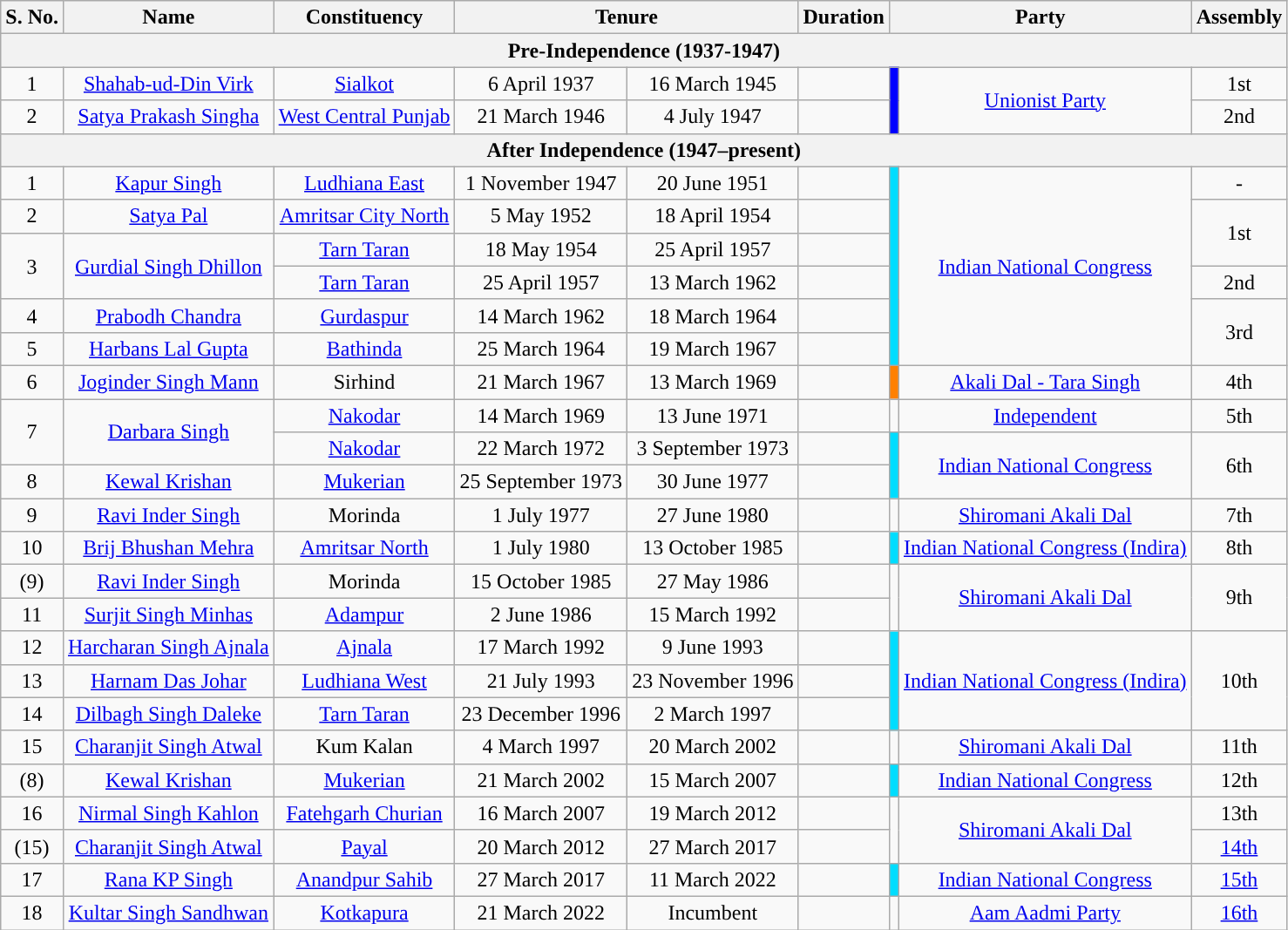<table class="wikitable" style="text-align:center">
<tr>
<th>S. No.</th>
<th>Name</th>
<th>Constituency</th>
<th colspan=2>Tenure</th>
<th>Duration</th>
<th colspan=2>Party</th>
<th>Assembly</th>
</tr>
<tr>
<th colspan="10">Pre-Independence (1937-1947)</th>
</tr>
<tr>
<td>1</td>
<td><a href='#'>Shahab-ud-Din Virk</a></td>
<td><a href='#'>Sialkot</a></td>
<td>6 April 1937</td>
<td>16 March 1945</td>
<td><strong></strong></td>
<td rowspan=2 bgcolor=blue></td>
<td rowspan=2><a href='#'>Unionist Party</a></td>
<td>1st</td>
</tr>
<tr>
<td>2</td>
<td><a href='#'>Satya Prakash Singha</a></td>
<td><a href='#'>West Central Punjab</a></td>
<td>21 March 1946</td>
<td>4 July 1947</td>
<td><strong></strong></td>
<td>2nd</td>
</tr>
<tr>
<th colspan="10">After Independence (1947–present)</th>
</tr>
<tr>
<td>1</td>
<td><a href='#'>Kapur Singh</a></td>
<td><a href='#'>Ludhiana East</a></td>
<td>1 November 1947</td>
<td>20 June 1951</td>
<td><strong></strong></td>
<td rowspan=6 bgcolor=#00DDFF></td>
<td rowspan=6><a href='#'>Indian National Congress</a></td>
<td>-</td>
</tr>
<tr>
<td>2</td>
<td><a href='#'>Satya Pal</a></td>
<td><a href='#'>Amritsar City North</a></td>
<td>5 May 1952</td>
<td>18 April 1954</td>
<td><strong></strong></td>
<td rowspan=2>1st</td>
</tr>
<tr>
<td rowspan=2>3</td>
<td rowspan=2><a href='#'>Gurdial Singh Dhillon</a></td>
<td><a href='#'>Tarn Taran</a></td>
<td>18 May 1954</td>
<td>25 April 1957</td>
<td><strong></strong></td>
</tr>
<tr>
<td><a href='#'>Tarn Taran</a></td>
<td>25 April 1957</td>
<td>13 March 1962</td>
<td><strong></strong></td>
<td>2nd</td>
</tr>
<tr>
<td>4</td>
<td><a href='#'>Prabodh Chandra</a></td>
<td><a href='#'>Gurdaspur</a></td>
<td>14 March 1962</td>
<td>18 March 1964</td>
<td><strong></strong></td>
<td rowspan=2>3rd</td>
</tr>
<tr>
<td>5</td>
<td><a href='#'>Harbans Lal Gupta</a></td>
<td><a href='#'>Bathinda</a></td>
<td>25 March 1964</td>
<td>19 March 1967</td>
<td><strong></strong></td>
</tr>
<tr>
<td>6</td>
<td><a href='#'>Joginder Singh Mann</a></td>
<td>Sirhind</td>
<td>21 March 1967</td>
<td>13 March 1969</td>
<td><strong></strong></td>
<td bgcolor=#FF8000></td>
<td><a href='#'>Akali Dal - Tara Singh</a></td>
<td>4th</td>
</tr>
<tr>
<td rowspan=2>7</td>
<td rowspan=2><a href='#'>Darbara Singh</a></td>
<td><a href='#'>Nakodar</a></td>
<td>14 March 1969</td>
<td>13 June 1971</td>
<td><strong></strong></td>
<td></td>
<td><a href='#'>Independent</a></td>
<td>5th</td>
</tr>
<tr>
<td><a href='#'>Nakodar</a></td>
<td>22 March 1972</td>
<td>3 September 1973</td>
<td><strong></strong></td>
<td rowspan=2 bgcolor=#00DDFF></td>
<td rowspan=2><a href='#'>Indian National Congress</a></td>
<td rowspan=2>6th</td>
</tr>
<tr>
<td>8</td>
<td><a href='#'>Kewal Krishan</a></td>
<td><a href='#'>Mukerian</a></td>
<td>25 September 1973</td>
<td>30 June 1977</td>
<td><strong></strong></td>
</tr>
<tr>
<td>9</td>
<td><a href='#'>Ravi Inder Singh</a></td>
<td>Morinda</td>
<td>1 July 1977</td>
<td>27 June 1980</td>
<td><strong></strong></td>
<td bgcolor=></td>
<td><a href='#'>Shiromani Akali Dal</a></td>
<td>7th</td>
</tr>
<tr>
<td>10</td>
<td><a href='#'>Brij Bhushan Mehra</a></td>
<td><a href='#'>Amritsar North</a></td>
<td>1 July 1980</td>
<td>13 October 1985</td>
<td><strong></strong></td>
<td bgcolor=#00DDFF></td>
<td><a href='#'>Indian National Congress (Indira)</a></td>
<td>8th</td>
</tr>
<tr>
<td>(9)</td>
<td><a href='#'>Ravi Inder Singh</a></td>
<td>Morinda</td>
<td>15 October 1985</td>
<td>27 May 1986</td>
<td><strong></strong></td>
<td rowspan=2 bgcolor= ></td>
<td rowspan=2><a href='#'>Shiromani Akali Dal</a></td>
<td rowspan=2>9th</td>
</tr>
<tr>
<td>11</td>
<td><a href='#'>Surjit Singh Minhas</a></td>
<td><a href='#'>Adampur</a></td>
<td>2 June 1986</td>
<td>15 March 1992</td>
<td><strong></strong></td>
</tr>
<tr>
<td>12</td>
<td><a href='#'>Harcharan Singh Ajnala</a></td>
<td><a href='#'>Ajnala</a></td>
<td>17 March 1992</td>
<td>9 June 1993</td>
<td><strong></strong></td>
<td rowspan=3 bgcolor=#00DDFF></td>
<td rowspan=3><a href='#'>Indian National Congress (Indira)</a></td>
<td rowspan=3>10th</td>
</tr>
<tr>
<td>13</td>
<td><a href='#'>Harnam Das Johar</a></td>
<td><a href='#'>Ludhiana West</a></td>
<td>21 July 1993</td>
<td>23 November 1996</td>
<td><strong></strong></td>
</tr>
<tr>
<td>14</td>
<td><a href='#'>Dilbagh Singh Daleke</a></td>
<td><a href='#'>Tarn Taran</a></td>
<td>23 December 1996</td>
<td>2 March 1997</td>
<td><strong></strong></td>
</tr>
<tr>
<td>15</td>
<td><a href='#'>Charanjit Singh Atwal</a></td>
<td>Kum Kalan</td>
<td>4 March 1997</td>
<td>20 March 2002</td>
<td><strong></strong></td>
<td bgcolor=></td>
<td><a href='#'>Shiromani Akali Dal</a></td>
<td>11th</td>
</tr>
<tr>
<td>(8)</td>
<td><a href='#'>Kewal Krishan</a></td>
<td><a href='#'>Mukerian</a></td>
<td>21 March 2002</td>
<td>15 March 2007</td>
<td><strong></strong></td>
<td bgcolor=#00DDFF></td>
<td><a href='#'>Indian National Congress</a></td>
<td>12th</td>
</tr>
<tr>
<td>16</td>
<td><a href='#'>Nirmal Singh Kahlon</a></td>
<td><a href='#'>Fatehgarh Churian</a></td>
<td>16 March 2007</td>
<td>19 March 2012</td>
<td><strong></strong></td>
<td rowspan=2 bgcolor= ></td>
<td rowspan=2><a href='#'>Shiromani Akali Dal</a></td>
<td>13th</td>
</tr>
<tr>
<td>(15)</td>
<td><a href='#'>Charanjit Singh Atwal</a></td>
<td><a href='#'>Payal</a></td>
<td>20 March 2012</td>
<td>27 March 2017</td>
<td><strong></strong></td>
<td><a href='#'>14th</a></td>
</tr>
<tr>
<td>17</td>
<td><a href='#'>Rana KP Singh</a></td>
<td><a href='#'>Anandpur Sahib</a></td>
<td>27 March 2017</td>
<td>11 March 2022</td>
<td><strong></strong></td>
<td bgcolor=#OODDFF></td>
<td><a href='#'>Indian National Congress</a></td>
<td><a href='#'>15th</a></td>
</tr>
<tr>
<td>18</td>
<td><a href='#'>Kultar Singh Sandhwan</a></td>
<td><a href='#'>Kotkapura</a></td>
<td>21 March 2022</td>
<td>Incumbent</td>
<td><strong></strong></td>
<td bgcolor= ></td>
<td><a href='#'>Aam Aadmi Party</a></td>
<td><a href='#'>16th</a></td>
</tr>
</table>
